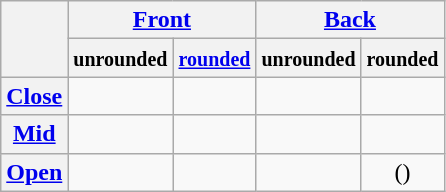<table class="wikitable" style="text-align: center">
<tr>
<th rowspan="2"></th>
<th scope="colgroup" colspan="2"><a href='#'>Front</a></th>
<th scope="colgroup" colspan="2"><a href='#'>Back</a></th>
</tr>
<tr>
<th scope="row"><small>unrounded</small></th>
<th scope="row"><small><a href='#'>rounded</a></small></th>
<th scope="row"><small>unrounded</small></th>
<th scope="row"><small>rounded</small></th>
</tr>
<tr>
<th scope="row"><a href='#'>Close</a></th>
<td> </td>
<td> </td>
<td></td>
<td> </td>
</tr>
<tr>
<th scope="row"><a href='#'>Mid</a></th>
<td> </td>
<td></td>
<td></td>
<td> </td>
</tr>
<tr>
<th scope="row"><a href='#'>Open</a></th>
<td> </td>
<td></td>
<td> </td>
<td>()</td>
</tr>
</table>
